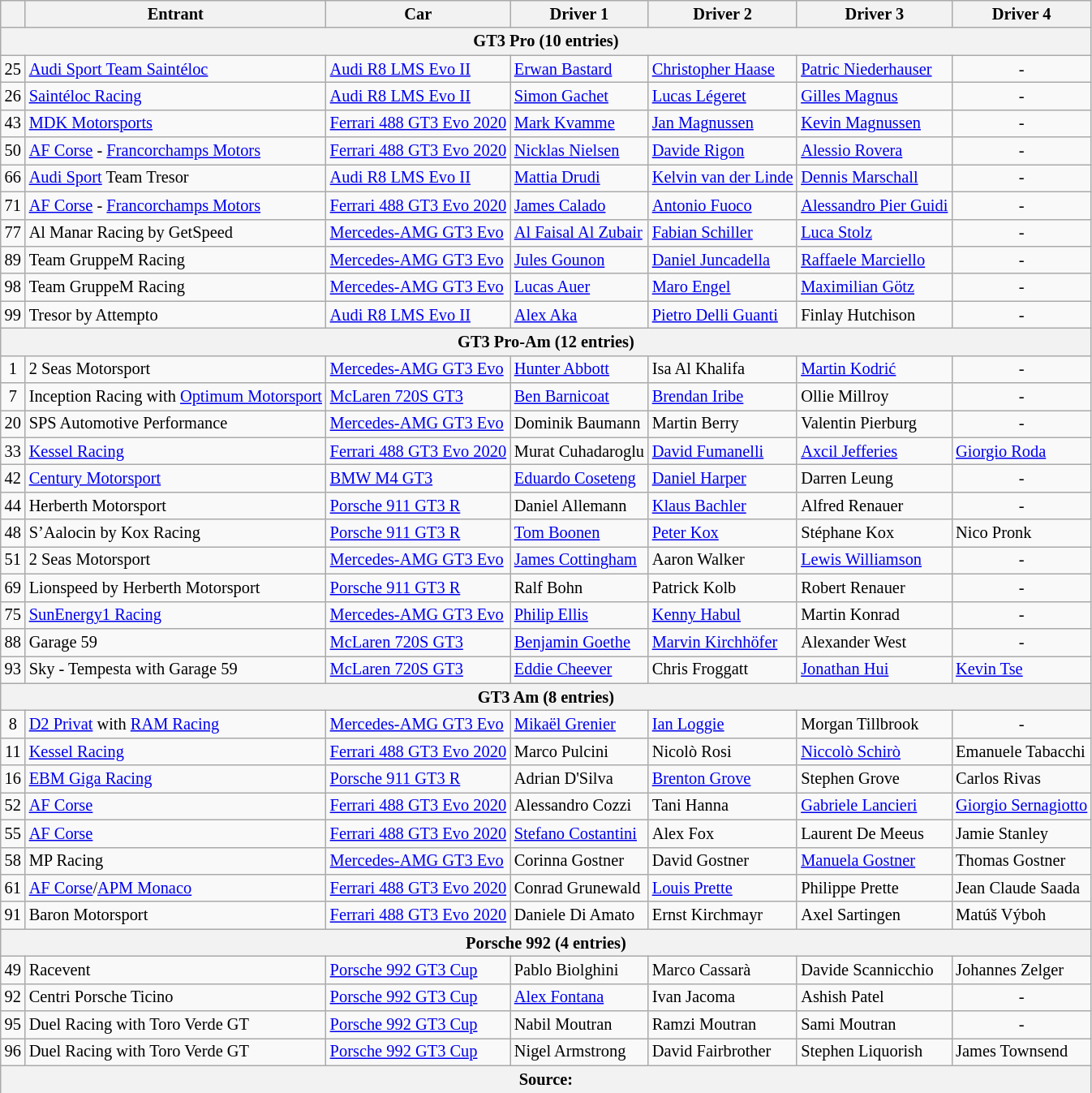<table class="wikitable" style="font-size: 85%;">
<tr>
<th></th>
<th>Entrant</th>
<th>Car</th>
<th>Driver 1</th>
<th>Driver 2</th>
<th>Driver 3</th>
<th>Driver 4</th>
</tr>
<tr>
<th colspan="7">GT3 Pro (10 entries)</th>
</tr>
<tr>
<td align="center">25</td>
<td> <a href='#'>Audi Sport Team Saintéloc</a></td>
<td><a href='#'>Audi R8 LMS Evo II</a></td>
<td> <a href='#'>Erwan Bastard</a></td>
<td> <a href='#'>Christopher Haase</a></td>
<td> <a href='#'>Patric Niederhauser</a></td>
<td align="center">-</td>
</tr>
<tr>
<td align="center">26</td>
<td> <a href='#'>Saintéloc Racing</a></td>
<td><a href='#'>Audi R8 LMS Evo II</a></td>
<td> <a href='#'>Simon Gachet</a></td>
<td> <a href='#'>Lucas Légeret</a></td>
<td> <a href='#'>Gilles Magnus</a></td>
<td align="center">-</td>
</tr>
<tr>
<td align="center">43</td>
<td> <a href='#'>MDK Motorsports</a></td>
<td><a href='#'>Ferrari 488 GT3 Evo 2020</a></td>
<td> <a href='#'>Mark Kvamme</a></td>
<td> <a href='#'>Jan Magnussen</a></td>
<td> <a href='#'>Kevin Magnussen</a></td>
<td align="center">-</td>
</tr>
<tr>
<td align="center">50</td>
<td> <a href='#'>AF Corse</a> - <a href='#'>Francorchamps Motors</a></td>
<td><a href='#'>Ferrari 488 GT3 Evo 2020</a></td>
<td> <a href='#'>Nicklas Nielsen</a></td>
<td> <a href='#'>Davide Rigon</a></td>
<td> <a href='#'>Alessio Rovera</a></td>
<td align="center">-</td>
</tr>
<tr>
<td align="center">66</td>
<td> <a href='#'>Audi Sport</a> Team Tresor</td>
<td><a href='#'>Audi R8 LMS Evo II</a></td>
<td> <a href='#'>Mattia Drudi</a></td>
<td> <a href='#'>Kelvin van der Linde</a></td>
<td> <a href='#'>Dennis Marschall</a></td>
<td align="center">-</td>
</tr>
<tr>
<td align="center">71</td>
<td> <a href='#'>AF Corse</a> - <a href='#'>Francorchamps Motors</a></td>
<td><a href='#'>Ferrari 488 GT3 Evo 2020</a></td>
<td> <a href='#'>James Calado</a></td>
<td> <a href='#'>Antonio Fuoco</a></td>
<td> <a href='#'>Alessandro Pier Guidi</a></td>
<td align="center">-</td>
</tr>
<tr>
<td align="center">77</td>
<td> Al Manar Racing by GetSpeed</td>
<td><a href='#'>Mercedes-AMG GT3 Evo</a></td>
<td> <a href='#'>Al Faisal Al Zubair</a></td>
<td> <a href='#'>Fabian Schiller</a></td>
<td> <a href='#'>Luca Stolz</a></td>
<td align="center">-</td>
</tr>
<tr>
<td align="center">89</td>
<td> Team GruppeM Racing</td>
<td><a href='#'>Mercedes-AMG GT3 Evo</a></td>
<td> <a href='#'>Jules Gounon</a></td>
<td> <a href='#'>Daniel Juncadella</a></td>
<td> <a href='#'>Raffaele Marciello</a></td>
<td align="center">-</td>
</tr>
<tr>
<td align="center">98</td>
<td> Team GruppeM Racing</td>
<td><a href='#'>Mercedes-AMG GT3 Evo</a></td>
<td> <a href='#'>Lucas Auer</a></td>
<td> <a href='#'>Maro Engel</a></td>
<td> <a href='#'>Maximilian Götz</a></td>
<td align="center">-</td>
</tr>
<tr>
<td align="center">99</td>
<td> Tresor by Attempto</td>
<td><a href='#'>Audi R8 LMS Evo II</a></td>
<td> <a href='#'>Alex Aka</a></td>
<td> <a href='#'>Pietro Delli Guanti</a></td>
<td> Finlay Hutchison</td>
<td align="center">-</td>
</tr>
<tr>
<th colspan="7">GT3 Pro-Am (12 entries)</th>
</tr>
<tr>
<td align="center">1</td>
<td> 2 Seas Motorsport</td>
<td><a href='#'>Mercedes-AMG GT3 Evo</a></td>
<td> <a href='#'>Hunter Abbott</a></td>
<td> Isa Al Khalifa</td>
<td> <a href='#'>Martin Kodrić</a></td>
<td align="center">-</td>
</tr>
<tr>
<td align="center">7</td>
<td> Inception Racing with <a href='#'>Optimum Motorsport</a></td>
<td><a href='#'>McLaren 720S GT3</a></td>
<td> <a href='#'>Ben Barnicoat</a></td>
<td> <a href='#'>Brendan Iribe</a></td>
<td> Ollie Millroy</td>
<td align="center">-</td>
</tr>
<tr>
<td align="center">20</td>
<td> SPS Automotive Performance</td>
<td><a href='#'>Mercedes-AMG GT3 Evo</a></td>
<td> Dominik Baumann</td>
<td> Martin Berry</td>
<td> Valentin Pierburg</td>
<td align="center">-</td>
</tr>
<tr>
<td align="center">33</td>
<td> <a href='#'>Kessel Racing</a></td>
<td><a href='#'>Ferrari 488 GT3 Evo 2020</a></td>
<td> Murat Cuhadaroglu</td>
<td> <a href='#'>David Fumanelli</a></td>
<td> <a href='#'>Axcil Jefferies</a></td>
<td> <a href='#'>Giorgio Roda</a></td>
</tr>
<tr>
<td align="center">42</td>
<td> <a href='#'>Century Motorsport</a></td>
<td><a href='#'>BMW M4 GT3</a></td>
<td> <a href='#'>Eduardo Coseteng</a></td>
<td> <a href='#'>Daniel Harper</a></td>
<td> Darren Leung</td>
<td align="center">-</td>
</tr>
<tr>
<td align="center">44</td>
<td> Herberth Motorsport</td>
<td><a href='#'>Porsche 911 GT3 R</a></td>
<td> Daniel Allemann</td>
<td> <a href='#'>Klaus Bachler</a></td>
<td> Alfred Renauer</td>
<td align="center">-</td>
</tr>
<tr>
<td align="center">48</td>
<td> S’Aalocin by Kox Racing</td>
<td><a href='#'>Porsche 911 GT3 R</a></td>
<td> <a href='#'>Tom Boonen</a></td>
<td> <a href='#'>Peter Kox</a></td>
<td> Stéphane Kox</td>
<td> Nico Pronk</td>
</tr>
<tr>
<td align="center">51</td>
<td> 2 Seas Motorsport</td>
<td><a href='#'>Mercedes-AMG GT3 Evo</a></td>
<td> <a href='#'>James Cottingham</a></td>
<td> Aaron Walker</td>
<td> <a href='#'>Lewis Williamson</a></td>
<td align="center">-</td>
</tr>
<tr>
<td align="center">69</td>
<td> Lionspeed by Herberth Motorsport</td>
<td><a href='#'>Porsche 911 GT3 R</a></td>
<td> Ralf Bohn</td>
<td> Patrick Kolb</td>
<td> Robert Renauer</td>
<td align="center">-</td>
</tr>
<tr>
<td align="center">75</td>
<td> <a href='#'>SunEnergy1 Racing</a></td>
<td><a href='#'>Mercedes-AMG GT3 Evo</a></td>
<td> <a href='#'>Philip Ellis</a></td>
<td> <a href='#'>Kenny Habul</a></td>
<td> Martin Konrad</td>
<td align="center">-</td>
</tr>
<tr>
<td align="center">88</td>
<td> Garage 59</td>
<td><a href='#'>McLaren 720S GT3</a></td>
<td> <a href='#'>Benjamin Goethe</a></td>
<td> <a href='#'>Marvin Kirchhöfer</a></td>
<td> Alexander West</td>
<td align="center">-</td>
</tr>
<tr>
<td align="center">93</td>
<td> Sky - Tempesta with Garage 59</td>
<td><a href='#'>McLaren 720S GT3</a></td>
<td> <a href='#'>Eddie Cheever</a></td>
<td> Chris Froggatt</td>
<td> <a href='#'>Jonathan Hui</a></td>
<td> <a href='#'>Kevin Tse</a></td>
</tr>
<tr>
<th colspan="7">GT3 Am (8 entries)</th>
</tr>
<tr>
<td align="center">8</td>
<td> <a href='#'>D2 Privat</a> with <a href='#'>RAM Racing</a></td>
<td><a href='#'>Mercedes-AMG GT3 Evo</a></td>
<td> <a href='#'>Mikaël Grenier</a></td>
<td> <a href='#'>Ian Loggie</a></td>
<td> Morgan Tillbrook</td>
<td align="center">-</td>
</tr>
<tr>
<td align="center">11</td>
<td> <a href='#'>Kessel Racing</a></td>
<td><a href='#'>Ferrari 488 GT3 Evo 2020</a></td>
<td> Marco Pulcini</td>
<td> Nicolò Rosi</td>
<td> <a href='#'>Niccolò Schirò</a></td>
<td> Emanuele Tabacchi</td>
</tr>
<tr>
<td align="center">16</td>
<td> <a href='#'>EBM Giga Racing</a></td>
<td><a href='#'>Porsche 911 GT3 R</a></td>
<td> Adrian D'Silva</td>
<td> <a href='#'>Brenton Grove</a></td>
<td> Stephen Grove</td>
<td> Carlos Rivas</td>
</tr>
<tr>
<td align="center">52</td>
<td> <a href='#'>AF Corse</a></td>
<td><a href='#'>Ferrari 488 GT3 Evo 2020</a></td>
<td> Alessandro Cozzi</td>
<td> Tani Hanna</td>
<td> <a href='#'>Gabriele Lancieri</a></td>
<td> <a href='#'>Giorgio Sernagiotto</a></td>
</tr>
<tr>
<td align="center">55</td>
<td> <a href='#'>AF Corse</a></td>
<td><a href='#'>Ferrari 488 GT3 Evo 2020</a></td>
<td> <a href='#'>Stefano Costantini</a></td>
<td> Alex Fox</td>
<td> Laurent De Meeus</td>
<td> Jamie Stanley</td>
</tr>
<tr>
<td align="center">58</td>
<td> MP Racing</td>
<td><a href='#'>Mercedes-AMG GT3 Evo</a></td>
<td> Corinna Gostner</td>
<td> David Gostner</td>
<td> <a href='#'>Manuela Gostner</a></td>
<td> Thomas Gostner</td>
</tr>
<tr>
<td align="center">61</td>
<td> <a href='#'>AF Corse</a>/<a href='#'>APM Monaco</a></td>
<td><a href='#'>Ferrari 488 GT3 Evo 2020</a></td>
<td> Conrad Grunewald</td>
<td> <a href='#'>Louis Prette</a></td>
<td> Philippe Prette</td>
<td> Jean Claude Saada</td>
</tr>
<tr>
<td align="center">91</td>
<td> Baron Motorsport</td>
<td><a href='#'>Ferrari 488 GT3 Evo 2020</a></td>
<td> Daniele Di Amato</td>
<td> Ernst Kirchmayr</td>
<td> Axel Sartingen</td>
<td> Matúš Výboh</td>
</tr>
<tr>
<th colspan="7">Porsche 992 (4 entries)</th>
</tr>
<tr>
<td align="center">49</td>
<td> Racevent</td>
<td><a href='#'>Porsche 992 GT3 Cup</a></td>
<td> Pablo Biolghini</td>
<td> Marco Cassarà</td>
<td> Davide Scannicchio</td>
<td> Johannes Zelger</td>
</tr>
<tr>
<td align="center">92</td>
<td> Centri Porsche Ticino</td>
<td><a href='#'>Porsche 992 GT3 Cup</a></td>
<td> <a href='#'>Alex Fontana</a></td>
<td> Ivan Jacoma</td>
<td> Ashish Patel</td>
<td align="center">-</td>
</tr>
<tr>
<td align="center">95</td>
<td> Duel Racing with Toro Verde GT</td>
<td><a href='#'>Porsche 992 GT3 Cup</a></td>
<td> Nabil Moutran</td>
<td> Ramzi Moutran</td>
<td> Sami Moutran</td>
<td align="center">-</td>
</tr>
<tr>
<td align="center">96</td>
<td> Duel Racing with Toro Verde GT</td>
<td><a href='#'>Porsche 992 GT3 Cup</a></td>
<td> Nigel Armstrong</td>
<td> David Fairbrother</td>
<td> Stephen Liquorish</td>
<td> James Townsend</td>
</tr>
<tr>
<th colspan="7">Source: </th>
</tr>
</table>
